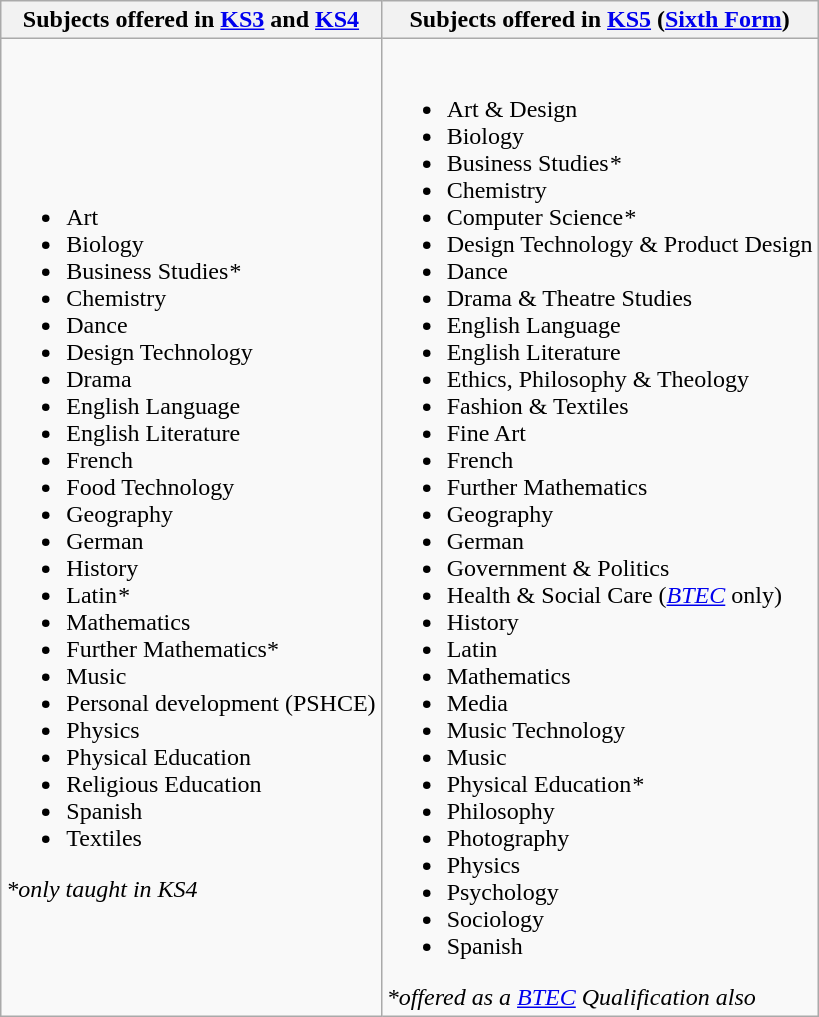<table class="wikitable">
<tr>
<th>Subjects offered in <a href='#'>KS3</a> and <a href='#'>KS4</a></th>
<th>Subjects offered in <a href='#'>KS5</a> (<a href='#'>Sixth Form</a>)</th>
</tr>
<tr>
<td><br><ul><li>Art</li><li>Biology</li><li>Business Studies<em>*</em></li><li>Chemistry</li><li>Dance</li><li>Design Technology</li><li>Drama</li><li>English Language</li><li>English Literature</li><li>French</li><li>Food Technology</li><li>Geography</li><li>German</li><li>History</li><li>Latin<em>*</em></li><li>Mathematics</li><li>Further Mathematics*</li><li>Music</li><li>Personal development (PSHCE)</li><li>Physics</li><li>Physical Education</li><li>Religious Education</li><li>Spanish</li><li>Textiles</li></ul><em>*only taught in KS4</em></td>
<td><br><ul><li>Art & Design</li><li>Biology</li><li>Business Studies<em>*</em></li><li>Chemistry</li><li>Computer Science<em>*</em></li><li>Design Technology & Product Design</li><li>Dance</li><li>Drama & Theatre Studies</li><li>English Language</li><li>English Literature</li><li>Ethics, Philosophy & Theology</li><li>Fashion & Textiles</li><li>Fine Art</li><li>French</li><li>Further Mathematics</li><li>Geography</li><li>German</li><li>Government & Politics</li><li>Health & Social Care (<em><a href='#'>BTEC</a></em> only)</li><li>History</li><li>Latin</li><li>Mathematics</li><li>Media</li><li>Music Technology</li><li>Music</li><li>Physical Education<em>*</em></li><li>Philosophy</li><li>Photography</li><li>Physics</li><li>Psychology</li><li>Sociology</li><li>Spanish</li></ul><em>*offered as a <a href='#'>BTEC</a> Qualification also</em></td>
</tr>
</table>
